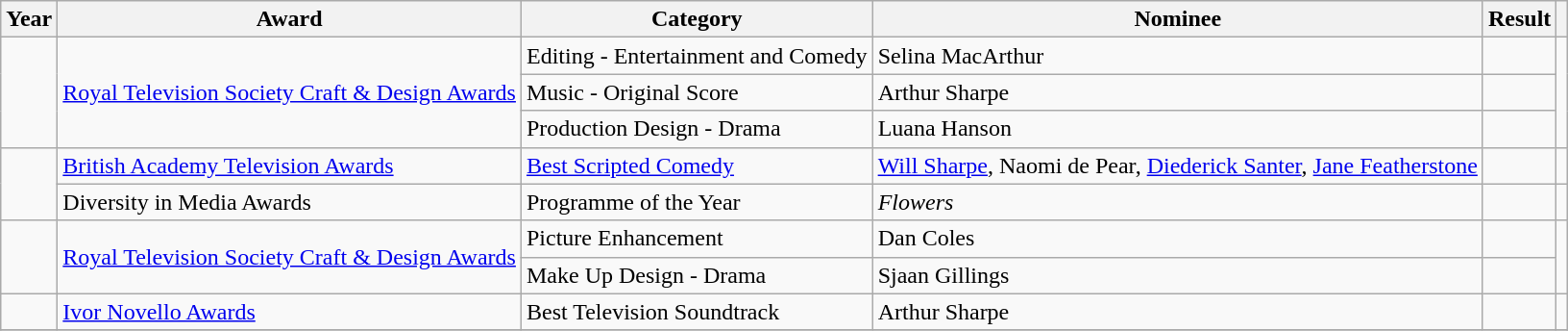<table class="wikitable plainrowheaders sortable">
<tr>
<th scope="col">Year</th>
<th scope="col">Award</th>
<th scope="col">Category</th>
<th scope="col">Nominee</th>
<th scope="col">Result</th>
<th scope="col" class="unsortable"></th>
</tr>
<tr>
<td rowspan="3"></td>
<td rowspan="3"><a href='#'>Royal Television Society Craft & Design Awards</a></td>
<td>Editing - Entertainment and Comedy</td>
<td>Selina MacArthur</td>
<td></td>
<td rowspan="3"></td>
</tr>
<tr>
<td>Music - Original Score</td>
<td>Arthur Sharpe</td>
<td></td>
</tr>
<tr>
<td>Production Design - Drama</td>
<td>Luana Hanson</td>
<td></td>
</tr>
<tr>
<td rowspan="2"></td>
<td><a href='#'>British Academy Television Awards</a></td>
<td><a href='#'>Best Scripted Comedy</a></td>
<td><a href='#'>Will Sharpe</a>, Naomi de Pear, <a href='#'>Diederick Santer</a>, <a href='#'>Jane Featherstone</a></td>
<td></td>
<td></td>
</tr>
<tr>
<td>Diversity in Media Awards</td>
<td>Programme of the Year</td>
<td><em>Flowers</em></td>
<td></td>
<td></td>
</tr>
<tr>
<td rowspan="2"></td>
<td rowspan="2"><a href='#'>Royal Television Society Craft & Design Awards</a></td>
<td>Picture Enhancement</td>
<td>Dan Coles</td>
<td></td>
<td rowspan="2"></td>
</tr>
<tr>
<td>Make Up Design - Drama</td>
<td>Sjaan Gillings</td>
<td></td>
</tr>
<tr>
<td></td>
<td><a href='#'>Ivor Novello Awards</a></td>
<td>Best Television Soundtrack</td>
<td>Arthur Sharpe</td>
<td></td>
<td></td>
</tr>
<tr>
</tr>
</table>
